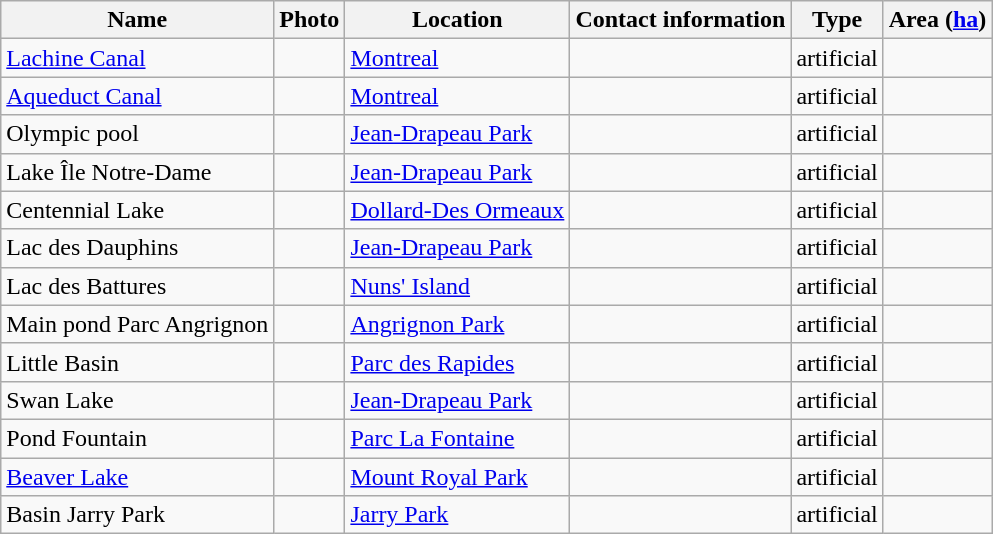<table Class = "wikitable">
<tr>
<th>Name</th>
<th>Photo</th>
<th>Location</th>
<th>Contact information</th>
<th>Type</th>
<th>Area (<a href='#'>ha</a>)</th>
</tr>
<tr>
<td><a href='#'>Lachine Canal</a></td>
<td></td>
<td><a href='#'>Montreal</a></td>
<td></td>
<td>artificial</td>
<td></td>
</tr>
<tr>
<td><a href='#'>Aqueduct Canal</a></td>
<td></td>
<td><a href='#'>Montreal</a></td>
<td></td>
<td>artificial</td>
<td></td>
</tr>
<tr>
<td>Olympic pool</td>
<td></td>
<td><a href='#'>Jean-Drapeau Park</a></td>
<td></td>
<td>artificial</td>
<td></td>
</tr>
<tr>
<td>Lake Île Notre-Dame</td>
<td></td>
<td><a href='#'>Jean-Drapeau Park</a></td>
<td></td>
<td>artificial</td>
<td></td>
</tr>
<tr>
<td>Centennial Lake</td>
<td></td>
<td><a href='#'>Dollard-Des Ormeaux</a></td>
<td></td>
<td>artificial</td>
<td></td>
</tr>
<tr>
<td>Lac des Dauphins</td>
<td></td>
<td><a href='#'>Jean-Drapeau Park</a></td>
<td></td>
<td>artificial</td>
<td></td>
</tr>
<tr>
<td>Lac des Battures</td>
<td></td>
<td><a href='#'>Nuns' Island</a></td>
<td></td>
<td>artificial</td>
<td></td>
</tr>
<tr>
<td>Main pond Parc Angrignon</td>
<td></td>
<td><a href='#'>Angrignon Park</a></td>
<td></td>
<td>artificial</td>
<td></td>
</tr>
<tr>
<td>Little Basin</td>
<td></td>
<td><a href='#'>Parc des Rapides</a></td>
<td></td>
<td>artificial</td>
<td></td>
</tr>
<tr>
<td>Swan Lake</td>
<td></td>
<td><a href='#'>Jean-Drapeau Park</a></td>
<td></td>
<td>artificial</td>
<td></td>
</tr>
<tr>
<td>Pond Fountain</td>
<td></td>
<td><a href='#'>Parc La Fontaine</a></td>
<td></td>
<td>artificial</td>
<td></td>
</tr>
<tr>
<td><a href='#'>Beaver Lake</a></td>
<td></td>
<td><a href='#'>Mount Royal Park</a></td>
<td></td>
<td>artificial</td>
<td></td>
</tr>
<tr>
<td>Basin Jarry Park</td>
<td></td>
<td><a href='#'>Jarry Park</a></td>
<td></td>
<td>artificial</td>
<td></td>
</tr>
</table>
